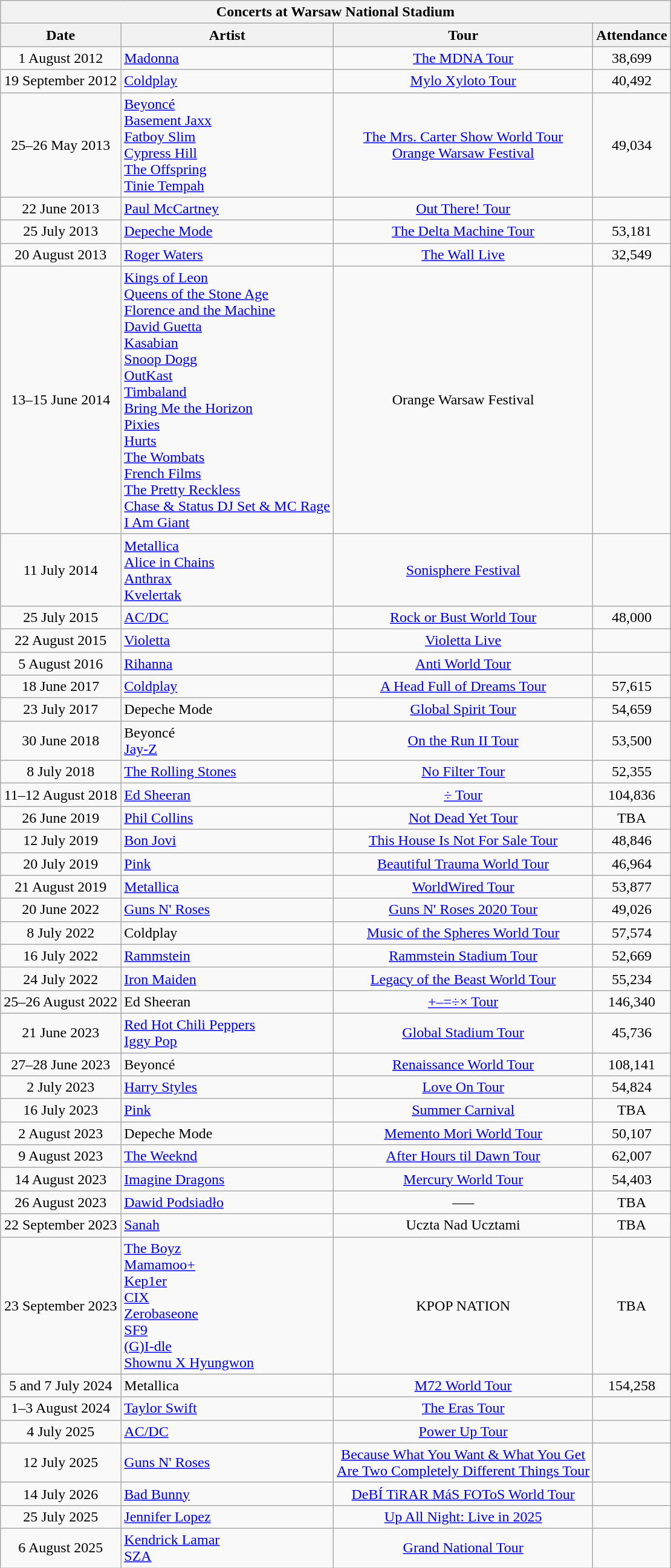<table class="wikitable" style="text-align:center;">
<tr>
<th colspan=4>Concerts at Warsaw National Stadium</th>
</tr>
<tr>
<th>Date</th>
<th>Artist</th>
<th>Tour</th>
<th>Attendance</th>
</tr>
<tr>
<td>1 August 2012</td>
<td align=left><a href='#'>Madonna</a></td>
<td><a href='#'>The MDNA Tour</a></td>
<td>38,699</td>
</tr>
<tr>
<td>19 September 2012</td>
<td align=left><a href='#'>Coldplay</a></td>
<td><a href='#'>Mylo Xyloto Tour</a></td>
<td>40,492</td>
</tr>
<tr>
<td>25–26 May 2013</td>
<td align=left><a href='#'>Beyoncé</a><br><a href='#'>Basement Jaxx</a><br><a href='#'>Fatboy Slim</a><br><a href='#'>Cypress Hill</a><br><a href='#'>The Offspring</a><br><a href='#'>Tinie Tempah</a></td>
<td><a href='#'>The Mrs. Carter Show World Tour</a><br><a href='#'>Orange Warsaw Festival</a></td>
<td>49,034</td>
</tr>
<tr>
<td>22 June 2013</td>
<td align=left><a href='#'>Paul McCartney</a></td>
<td><a href='#'>Out There! Tour</a></td>
<td></td>
</tr>
<tr>
<td>25 July 2013</td>
<td align=left><a href='#'>Depeche Mode</a></td>
<td><a href='#'>The Delta Machine Tour</a></td>
<td>53,181</td>
</tr>
<tr>
<td>20 August 2013</td>
<td align=left><a href='#'>Roger Waters</a></td>
<td><a href='#'>The Wall Live</a></td>
<td>32,549</td>
</tr>
<tr>
<td>13–15 June 2014</td>
<td align=left><a href='#'>Kings of Leon</a><br><a href='#'>Queens of the Stone Age</a><br><a href='#'>Florence and the Machine</a><br><a href='#'>David Guetta</a><br><a href='#'>Kasabian</a><br><a href='#'>Snoop Dogg</a><br><a href='#'>OutKast</a><br><a href='#'>Timbaland</a><br><a href='#'>Bring Me the Horizon</a><br><a href='#'>Pixies</a><br><a href='#'>Hurts</a><br><a href='#'>The Wombats</a><br><a href='#'>French Films</a><br><a href='#'>The Pretty Reckless</a><br><a href='#'>Chase & Status DJ Set & MC Rage</a><br><a href='#'>I Am Giant</a></td>
<td>Orange Warsaw Festival</td>
<td></td>
</tr>
<tr>
<td>11 July 2014</td>
<td align=left><a href='#'>Metallica</a><br><a href='#'>Alice in Chains</a><br><a href='#'>Anthrax</a><br><a href='#'>Kvelertak</a></td>
<td><a href='#'>Sonisphere Festival</a></td>
<td></td>
</tr>
<tr>
<td>25 July 2015</td>
<td align=left><a href='#'>AC/DC</a></td>
<td><a href='#'>Rock or Bust World Tour</a></td>
<td>48,000</td>
</tr>
<tr>
<td>22 August 2015</td>
<td align=left><a href='#'>Violetta</a></td>
<td><a href='#'>Violetta Live</a></td>
<td></td>
</tr>
<tr>
<td>5 August 2016</td>
<td align=left><a href='#'>Rihanna</a></td>
<td><a href='#'>Anti World Tour</a></td>
<td></td>
</tr>
<tr>
<td>18 June 2017</td>
<td align=left><a href='#'>Coldplay</a></td>
<td><a href='#'>A Head Full of Dreams Tour</a></td>
<td>57,615</td>
</tr>
<tr>
<td>23 July 2017</td>
<td align=left>Depeche Mode</td>
<td><a href='#'>Global Spirit Tour</a></td>
<td>54,659</td>
</tr>
<tr>
<td>30 June 2018</td>
<td align=left>Beyoncé<br><a href='#'>Jay-Z</a></td>
<td><a href='#'>On the Run II Tour</a></td>
<td>53,500</td>
</tr>
<tr>
<td>8 July 2018</td>
<td align=left><a href='#'>The Rolling Stones</a></td>
<td><a href='#'>No Filter Tour</a></td>
<td>52,355</td>
</tr>
<tr>
<td>11–12 August 2018</td>
<td align=left><a href='#'>Ed Sheeran</a></td>
<td><a href='#'>÷ Tour</a></td>
<td>104,836</td>
</tr>
<tr>
<td>26 June 2019</td>
<td align=left><a href='#'>Phil Collins</a></td>
<td><a href='#'>Not Dead Yet Tour</a></td>
<td>TBA</td>
</tr>
<tr>
<td>12 July 2019</td>
<td align=left><a href='#'>Bon Jovi</a></td>
<td><a href='#'>This House Is Not For Sale Tour</a></td>
<td>48,846</td>
</tr>
<tr>
<td>20 July 2019</td>
<td align=left><a href='#'>Pink</a></td>
<td><a href='#'>Beautiful Trauma World Tour</a></td>
<td>46,964</td>
</tr>
<tr>
<td>21 August 2019</td>
<td align=left><a href='#'>Metallica</a></td>
<td><a href='#'>WorldWired Tour</a></td>
<td>53,877</td>
</tr>
<tr>
<td>20 June 2022</td>
<td align=left><a href='#'>Guns N' Roses</a></td>
<td><a href='#'>Guns N' Roses 2020 Tour</a></td>
<td>49,026</td>
</tr>
<tr>
<td>8 July 2022</td>
<td align=left>Coldplay</td>
<td><a href='#'>Music of the Spheres World Tour</a></td>
<td>57,574</td>
</tr>
<tr>
<td>16 July 2022</td>
<td align=left><a href='#'>Rammstein</a></td>
<td><a href='#'>Rammstein Stadium Tour</a></td>
<td>52,669</td>
</tr>
<tr>
<td>24 July 2022</td>
<td align=left><a href='#'>Iron Maiden</a></td>
<td><a href='#'>Legacy of the Beast World Tour</a></td>
<td>55,234</td>
</tr>
<tr>
<td>25–26 August 2022</td>
<td align=left>Ed Sheeran</td>
<td><a href='#'>+–=÷× Tour</a></td>
<td>146,340</td>
</tr>
<tr>
<td>21 June 2023</td>
<td align=left><a href='#'>Red Hot Chili Peppers</a><br><a href='#'>Iggy Pop</a></td>
<td><a href='#'>Global Stadium Tour</a></td>
<td>45,736</td>
</tr>
<tr>
<td>27–28 June 2023</td>
<td align=left>Beyoncé</td>
<td><a href='#'>Renaissance World Tour</a></td>
<td>108,141</td>
</tr>
<tr>
<td>2 July 2023</td>
<td align=left><a href='#'>Harry Styles</a></td>
<td><a href='#'>Love On Tour</a></td>
<td>54,824</td>
</tr>
<tr>
<td>16 July 2023</td>
<td align=left><a href='#'>Pink</a></td>
<td><a href='#'>Summer Carnival</a></td>
<td>TBA</td>
</tr>
<tr>
<td>2 August 2023</td>
<td align=left>Depeche Mode</td>
<td><a href='#'>Memento Mori World Tour</a></td>
<td>50,107</td>
</tr>
<tr>
<td>9 August 2023</td>
<td align=left><a href='#'>The Weeknd</a></td>
<td><a href='#'>After Hours til Dawn Tour</a></td>
<td>62,007</td>
</tr>
<tr>
<td>14 August 2023</td>
<td align=left><a href='#'>Imagine Dragons</a></td>
<td><a href='#'>Mercury World Tour</a></td>
<td>54,403</td>
</tr>
<tr>
<td>26 August 2023</td>
<td align=left><a href='#'>Dawid Podsiadło</a></td>
<td>–––</td>
<td>TBA</td>
</tr>
<tr>
<td>22 September 2023</td>
<td align=left><a href='#'>Sanah</a></td>
<td>Uczta Nad Ucztami</td>
<td>TBA</td>
</tr>
<tr>
<td>23 September 2023</td>
<td align=left><a href='#'>The Boyz</a><br><a href='#'>Mamamoo+</a><br><a href='#'>Kep1er</a><br><a href='#'>CIX</a><br><a href='#'>Zerobaseone</a><br><a href='#'>SF9</a><br><a href='#'>(G)I-dle</a><br><a href='#'>Shownu X Hyungwon</a></td>
<td>KPOP NATION</td>
<td>TBA</td>
</tr>
<tr>
<td>5 and 7 July 2024</td>
<td align=left>Metallica</td>
<td><a href='#'>M72 World Tour</a></td>
<td>154,258</td>
</tr>
<tr>
<td>1–3 August 2024</td>
<td align=left><a href='#'>Taylor Swift</a></td>
<td><a href='#'>The Eras Tour</a></td>
<td></td>
</tr>
<tr>
<td>4 July 2025</td>
<td align=left><a href='#'>AC/DC</a></td>
<td><a href='#'>Power Up Tour</a></td>
<td></td>
</tr>
<tr>
<td>12 July 2025</td>
<td align=left><a href='#'>Guns N' Roses</a></td>
<td><a href='#'>Because What You Want & What You Get<br>Are Two Completely Different Things Tour</a></td>
<td></td>
</tr>
<tr>
<td>14 July 2026</td>
<td align=left><a href='#'>Bad Bunny</a></td>
<td><a href='#'>DeBÍ TiRAR MáS FOToS World Tour</a></td>
<td></td>
</tr>
<tr>
<td>25 July 2025</td>
<td align=left><a href='#'>Jennifer Lopez</a></td>
<td><a href='#'>Up All Night: Live in 2025</a></td>
<td></td>
</tr>
<tr>
<td>6 August 2025</td>
<td align=left><a href='#'>Kendrick Lamar</a><br><a href='#'>SZA</a></td>
<td><a href='#'>Grand National Tour</a></td>
<td></td>
</tr>
</table>
